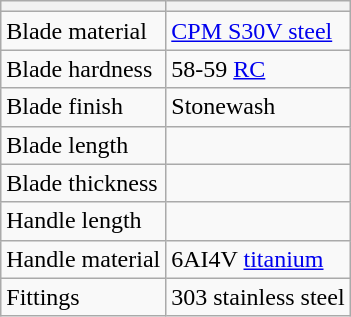<table class="wikitable">
<tr>
<th></th>
<th></th>
</tr>
<tr>
<td>Blade material</td>
<td><a href='#'>CPM S30V steel</a></td>
</tr>
<tr>
<td>Blade hardness</td>
<td>58-59 <a href='#'>RC</a></td>
</tr>
<tr>
<td>Blade finish</td>
<td>Stonewash</td>
</tr>
<tr>
<td>Blade length</td>
<td></td>
</tr>
<tr>
<td>Blade thickness</td>
<td></td>
</tr>
<tr>
<td>Handle length</td>
<td></td>
</tr>
<tr>
<td>Handle material</td>
<td>6AI4V <a href='#'>titanium</a></td>
</tr>
<tr>
<td>Fittings</td>
<td>303 stainless steel</td>
</tr>
</table>
